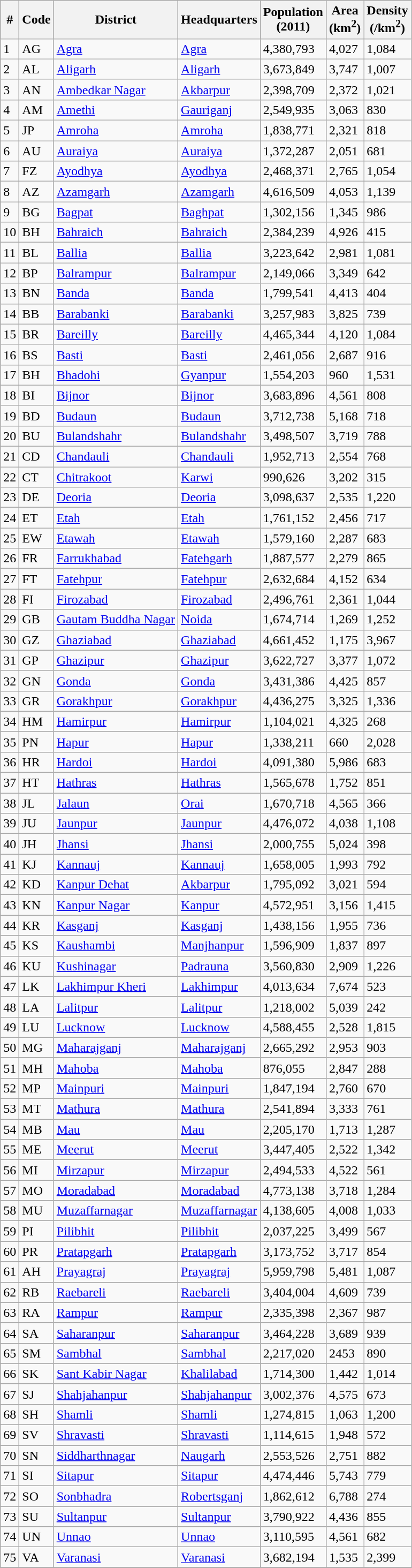<table class="wikitable sortable">
<tr>
<th>#</th>
<th>Code</th>
<th>District</th>
<th>Headquarters</th>
<th>Population <br>(2011)</th>
<th>Area <br>(km<sup>2</sup>)</th>
<th>Density <br>(/km<sup>2</sup>)</th>
</tr>
<tr>
<td>1</td>
<td>AG</td>
<td><a href='#'>Agra</a></td>
<td><a href='#'>Agra</a></td>
<td> 4,380,793</td>
<td> 4,027</td>
<td> 1,084</td>
</tr>
<tr>
<td>2</td>
<td>AL</td>
<td><a href='#'>Aligarh</a></td>
<td><a href='#'>Aligarh</a></td>
<td> 3,673,849</td>
<td> 3,747</td>
<td> 1,007</td>
</tr>
<tr>
<td>3</td>
<td>AN</td>
<td><a href='#'>Ambedkar Nagar</a></td>
<td><a href='#'>Akbarpur</a></td>
<td> 2,398,709</td>
<td> 2,372</td>
<td> 1,021</td>
</tr>
<tr>
<td>4</td>
<td>AM</td>
<td><a href='#'>Amethi</a></td>
<td><a href='#'>Gauriganj</a></td>
<td> 2,549,935</td>
<td> 3,063</td>
<td> 830</td>
</tr>
<tr>
<td>5</td>
<td>JP</td>
<td><a href='#'>Amroha</a></td>
<td><a href='#'>Amroha</a></td>
<td> 1,838,771</td>
<td> 2,321</td>
<td> 818</td>
</tr>
<tr>
<td>6</td>
<td>AU</td>
<td><a href='#'>Auraiya</a></td>
<td><a href='#'>Auraiya</a></td>
<td> 1,372,287</td>
<td> 2,051</td>
<td> 681</td>
</tr>
<tr>
<td>7</td>
<td>FZ</td>
<td><a href='#'>Ayodhya</a></td>
<td><a href='#'>Ayodhya</a></td>
<td> 2,468,371</td>
<td> 2,765</td>
<td> 1,054</td>
</tr>
<tr>
<td>8</td>
<td>AZ</td>
<td><a href='#'>Azamgarh</a></td>
<td><a href='#'>Azamgarh</a></td>
<td> 4,616,509</td>
<td> 4,053</td>
<td> 1,139</td>
</tr>
<tr>
<td>9</td>
<td>BG</td>
<td><a href='#'>Bagpat</a></td>
<td><a href='#'>Baghpat</a></td>
<td> 1,302,156</td>
<td> 1,345</td>
<td> 986</td>
</tr>
<tr>
<td>10</td>
<td>BH</td>
<td><a href='#'>Bahraich</a></td>
<td><a href='#'>Bahraich</a></td>
<td> 2,384,239</td>
<td> 4,926</td>
<td> 415</td>
</tr>
<tr>
<td>11</td>
<td>BL</td>
<td><a href='#'>Ballia</a></td>
<td><a href='#'>Ballia</a></td>
<td> 3,223,642</td>
<td> 2,981</td>
<td> 1,081</td>
</tr>
<tr>
<td>12</td>
<td>BP</td>
<td><a href='#'>Balrampur</a></td>
<td><a href='#'>Balrampur</a></td>
<td> 2,149,066</td>
<td> 3,349</td>
<td> 642</td>
</tr>
<tr>
<td>13</td>
<td>BN</td>
<td><a href='#'>Banda</a></td>
<td><a href='#'>Banda</a></td>
<td> 1,799,541</td>
<td> 4,413</td>
<td> 404</td>
</tr>
<tr>
<td>14</td>
<td>BB</td>
<td><a href='#'>Barabanki</a></td>
<td><a href='#'>Barabanki</a></td>
<td> 3,257,983</td>
<td> 3,825</td>
<td> 739</td>
</tr>
<tr>
<td>15</td>
<td>BR</td>
<td><a href='#'>Bareilly</a></td>
<td><a href='#'>Bareilly</a></td>
<td> 4,465,344</td>
<td> 4,120</td>
<td> 1,084</td>
</tr>
<tr>
<td>16</td>
<td>BS</td>
<td><a href='#'>Basti</a></td>
<td><a href='#'>Basti</a></td>
<td> 2,461,056</td>
<td> 2,687</td>
<td> 916</td>
</tr>
<tr>
<td>17</td>
<td>BH</td>
<td><a href='#'>Bhadohi</a></td>
<td><a href='#'>Gyanpur</a></td>
<td> 1,554,203</td>
<td> 960</td>
<td> 1,531</td>
</tr>
<tr>
<td>18</td>
<td>BI</td>
<td><a href='#'>Bijnor</a></td>
<td><a href='#'>Bijnor</a></td>
<td> 3,683,896</td>
<td> 4,561</td>
<td> 808</td>
</tr>
<tr>
<td>19</td>
<td>BD</td>
<td><a href='#'>Budaun</a></td>
<td><a href='#'>Budaun</a></td>
<td> 3,712,738</td>
<td> 5,168</td>
<td> 718</td>
</tr>
<tr>
<td>20</td>
<td>BU</td>
<td><a href='#'>Bulandshahr</a></td>
<td><a href='#'>Bulandshahr</a></td>
<td> 3,498,507</td>
<td> 3,719</td>
<td> 788</td>
</tr>
<tr>
<td>21</td>
<td>CD</td>
<td><a href='#'>Chandauli</a></td>
<td><a href='#'>Chandauli</a></td>
<td> 1,952,713</td>
<td> 2,554</td>
<td> 768</td>
</tr>
<tr>
<td>22</td>
<td>CT</td>
<td><a href='#'>Chitrakoot</a></td>
<td><a href='#'>Karwi</a></td>
<td> 990,626</td>
<td> 3,202</td>
<td> 315</td>
</tr>
<tr>
<td>23</td>
<td>DE</td>
<td><a href='#'>Deoria</a></td>
<td><a href='#'>Deoria</a></td>
<td> 3,098,637</td>
<td> 2,535</td>
<td> 1,220</td>
</tr>
<tr>
<td>24</td>
<td>ET</td>
<td><a href='#'>Etah</a></td>
<td><a href='#'>Etah</a></td>
<td> 1,761,152</td>
<td> 2,456</td>
<td> 717</td>
</tr>
<tr>
<td>25</td>
<td>EW</td>
<td><a href='#'>Etawah</a></td>
<td><a href='#'>Etawah</a></td>
<td> 1,579,160</td>
<td> 2,287</td>
<td> 683</td>
</tr>
<tr>
<td>26</td>
<td>FR</td>
<td><a href='#'>Farrukhabad</a></td>
<td><a href='#'>Fatehgarh</a></td>
<td> 1,887,577</td>
<td> 2,279</td>
<td> 865</td>
</tr>
<tr>
<td>27</td>
<td>FT</td>
<td><a href='#'>Fatehpur</a></td>
<td><a href='#'>Fatehpur</a></td>
<td> 2,632,684</td>
<td> 4,152</td>
<td> 634</td>
</tr>
<tr>
<td>28</td>
<td>FI</td>
<td><a href='#'>Firozabad</a></td>
<td><a href='#'>Firozabad</a></td>
<td> 2,496,761</td>
<td> 2,361</td>
<td> 1,044</td>
</tr>
<tr>
<td>29</td>
<td>GB</td>
<td><a href='#'>Gautam Buddha Nagar</a></td>
<td><a href='#'>Noida</a></td>
<td> 1,674,714</td>
<td> 1,269</td>
<td> 1,252</td>
</tr>
<tr>
<td>30</td>
<td>GZ</td>
<td><a href='#'>Ghaziabad</a></td>
<td><a href='#'>Ghaziabad</a></td>
<td> 4,661,452</td>
<td> 1,175</td>
<td> 3,967</td>
</tr>
<tr>
<td>31</td>
<td>GP</td>
<td><a href='#'>Ghazipur</a></td>
<td><a href='#'>Ghazipur</a></td>
<td> 3,622,727</td>
<td> 3,377</td>
<td> 1,072</td>
</tr>
<tr>
<td>32</td>
<td>GN</td>
<td><a href='#'>Gonda</a></td>
<td><a href='#'>Gonda</a></td>
<td> 3,431,386</td>
<td> 4,425</td>
<td> 857</td>
</tr>
<tr>
<td>33</td>
<td>GR</td>
<td><a href='#'>Gorakhpur</a></td>
<td><a href='#'>Gorakhpur</a></td>
<td> 4,436,275</td>
<td> 3,325</td>
<td> 1,336</td>
</tr>
<tr>
<td>34</td>
<td>HM</td>
<td><a href='#'>Hamirpur</a></td>
<td><a href='#'>Hamirpur</a></td>
<td> 1,104,021</td>
<td> 4,325</td>
<td> 268</td>
</tr>
<tr>
<td>35</td>
<td>PN</td>
<td><a href='#'>Hapur</a></td>
<td><a href='#'>Hapur</a></td>
<td> 1,338,211</td>
<td> 660</td>
<td> 2,028</td>
</tr>
<tr>
<td>36</td>
<td>HR</td>
<td><a href='#'>Hardoi</a></td>
<td><a href='#'>Hardoi</a></td>
<td> 4,091,380</td>
<td> 5,986</td>
<td> 683</td>
</tr>
<tr>
<td>37</td>
<td>HT</td>
<td><a href='#'>Hathras</a></td>
<td><a href='#'>Hathras</a></td>
<td> 1,565,678</td>
<td> 1,752</td>
<td> 851</td>
</tr>
<tr>
<td>38</td>
<td>JL</td>
<td><a href='#'>Jalaun</a></td>
<td><a href='#'>Orai</a></td>
<td> 1,670,718</td>
<td> 4,565</td>
<td> 366</td>
</tr>
<tr>
<td>39</td>
<td>JU</td>
<td><a href='#'>Jaunpur</a></td>
<td><a href='#'>Jaunpur</a></td>
<td> 4,476,072</td>
<td> 4,038</td>
<td> 1,108</td>
</tr>
<tr>
<td>40</td>
<td>JH</td>
<td><a href='#'>Jhansi</a></td>
<td><a href='#'>Jhansi</a></td>
<td> 2,000,755</td>
<td> 5,024</td>
<td> 398</td>
</tr>
<tr>
<td>41</td>
<td>KJ</td>
<td><a href='#'>Kannauj</a></td>
<td><a href='#'>Kannauj</a></td>
<td> 1,658,005</td>
<td> 1,993</td>
<td> 792</td>
</tr>
<tr>
<td>42</td>
<td>KD</td>
<td><a href='#'>Kanpur Dehat</a></td>
<td><a href='#'>Akbarpur</a></td>
<td> 1,795,092</td>
<td> 3,021</td>
<td> 594</td>
</tr>
<tr>
<td>43</td>
<td>KN</td>
<td><a href='#'>Kanpur Nagar</a></td>
<td><a href='#'>Kanpur</a></td>
<td> 4,572,951</td>
<td> 3,156</td>
<td> 1,415</td>
</tr>
<tr>
<td>44</td>
<td>KR</td>
<td><a href='#'>Kasganj</a></td>
<td><a href='#'>Kasganj</a></td>
<td> 1,438,156</td>
<td> 1,955</td>
<td> 736</td>
</tr>
<tr>
<td>45</td>
<td>KS</td>
<td><a href='#'>Kaushambi</a></td>
<td><a href='#'>Manjhanpur</a></td>
<td> 1,596,909</td>
<td> 1,837</td>
<td> 897</td>
</tr>
<tr>
<td>46</td>
<td>KU</td>
<td><a href='#'>Kushinagar</a></td>
<td><a href='#'>Padrauna</a></td>
<td> 3,560,830</td>
<td> 2,909</td>
<td> 1,226</td>
</tr>
<tr>
<td>47</td>
<td>LK</td>
<td><a href='#'>Lakhimpur Kheri</a></td>
<td><a href='#'>Lakhimpur</a></td>
<td> 4,013,634</td>
<td> 7,674</td>
<td> 523</td>
</tr>
<tr>
<td>48</td>
<td>LA</td>
<td><a href='#'>Lalitpur</a></td>
<td><a href='#'>Lalitpur</a></td>
<td> 1,218,002</td>
<td> 5,039</td>
<td> 242</td>
</tr>
<tr>
<td>49</td>
<td>LU</td>
<td><a href='#'>Lucknow</a></td>
<td><a href='#'>Lucknow</a></td>
<td> 4,588,455</td>
<td> 2,528</td>
<td> 1,815</td>
</tr>
<tr>
<td>50</td>
<td>MG</td>
<td><a href='#'>Maharajganj</a></td>
<td><a href='#'>Maharajganj</a></td>
<td> 2,665,292</td>
<td> 2,953</td>
<td> 903</td>
</tr>
<tr>
<td>51</td>
<td>MH</td>
<td><a href='#'>Mahoba</a></td>
<td><a href='#'>Mahoba</a></td>
<td> 876,055</td>
<td> 2,847</td>
<td> 288</td>
</tr>
<tr>
<td>52</td>
<td>MP</td>
<td><a href='#'>Mainpuri</a></td>
<td><a href='#'>Mainpuri</a></td>
<td> 1,847,194</td>
<td> 2,760</td>
<td> 670</td>
</tr>
<tr>
<td>53</td>
<td>MT</td>
<td><a href='#'>Mathura</a></td>
<td><a href='#'>Mathura</a></td>
<td> 2,541,894</td>
<td> 3,333</td>
<td> 761</td>
</tr>
<tr>
<td>54</td>
<td>MB</td>
<td><a href='#'>Mau</a></td>
<td><a href='#'>Mau</a></td>
<td> 2,205,170</td>
<td> 1,713</td>
<td> 1,287</td>
</tr>
<tr>
<td>55</td>
<td>ME</td>
<td><a href='#'>Meerut</a></td>
<td><a href='#'>Meerut</a></td>
<td> 3,447,405</td>
<td> 2,522</td>
<td> 1,342</td>
</tr>
<tr>
<td>56</td>
<td>MI</td>
<td><a href='#'>Mirzapur</a></td>
<td><a href='#'>Mirzapur</a></td>
<td> 2,494,533</td>
<td> 4,522</td>
<td> 561</td>
</tr>
<tr>
<td>57</td>
<td>MO</td>
<td><a href='#'>Moradabad</a></td>
<td><a href='#'>Moradabad</a></td>
<td> 4,773,138</td>
<td> 3,718</td>
<td> 1,284</td>
</tr>
<tr>
<td>58</td>
<td>MU</td>
<td><a href='#'>Muzaffarnagar</a></td>
<td><a href='#'>Muzaffarnagar</a></td>
<td> 4,138,605</td>
<td> 4,008</td>
<td> 1,033</td>
</tr>
<tr>
<td>59</td>
<td>PI</td>
<td><a href='#'>Pilibhit</a></td>
<td><a href='#'>Pilibhit</a></td>
<td> 2,037,225</td>
<td> 3,499</td>
<td> 567</td>
</tr>
<tr>
<td>60</td>
<td>PR</td>
<td><a href='#'>Pratapgarh</a></td>
<td><a href='#'>Pratapgarh</a></td>
<td> 3,173,752</td>
<td> 3,717</td>
<td> 854</td>
</tr>
<tr>
<td>61</td>
<td>AH</td>
<td><a href='#'>Prayagraj</a></td>
<td><a href='#'>Prayagraj</a></td>
<td> 5,959,798</td>
<td> 5,481</td>
<td> 1,087</td>
</tr>
<tr>
<td>62</td>
<td>RB</td>
<td><a href='#'>Raebareli</a></td>
<td><a href='#'>Raebareli</a></td>
<td> 3,404,004</td>
<td> 4,609</td>
<td> 739</td>
</tr>
<tr>
<td>63</td>
<td>RA</td>
<td><a href='#'>Rampur</a></td>
<td><a href='#'>Rampur</a></td>
<td> 2,335,398</td>
<td> 2,367</td>
<td> 987</td>
</tr>
<tr>
<td>64</td>
<td>SA</td>
<td><a href='#'>Saharanpur</a></td>
<td><a href='#'>Saharanpur</a></td>
<td> 3,464,228</td>
<td> 3,689</td>
<td> 939</td>
</tr>
<tr>
<td>65</td>
<td>SM</td>
<td><a href='#'>Sambhal</a></td>
<td><a href='#'>Sambhal</a></td>
<td> 2,217,020</td>
<td> 2453</td>
<td> 890</td>
</tr>
<tr>
<td>66</td>
<td>SK</td>
<td><a href='#'>Sant Kabir Nagar</a></td>
<td><a href='#'>Khalilabad</a></td>
<td> 1,714,300</td>
<td> 1,442</td>
<td> 1,014</td>
</tr>
<tr>
<td>67</td>
<td>SJ</td>
<td><a href='#'>Shahjahanpur</a></td>
<td><a href='#'>Shahjahanpur</a></td>
<td> 3,002,376</td>
<td> 4,575</td>
<td> 673</td>
</tr>
<tr>
<td>68</td>
<td>SH</td>
<td><a href='#'>Shamli</a></td>
<td><a href='#'>Shamli</a></td>
<td> 1,274,815</td>
<td>1,063</td>
<td> 1,200</td>
</tr>
<tr>
<td>69</td>
<td>SV</td>
<td><a href='#'>Shravasti</a></td>
<td><a href='#'>Shravasti</a></td>
<td> 1,114,615</td>
<td> 1,948</td>
<td> 572</td>
</tr>
<tr>
<td>70</td>
<td>SN</td>
<td><a href='#'>Siddharthnagar</a></td>
<td><a href='#'>Naugarh</a></td>
<td> 2,553,526</td>
<td> 2,751</td>
<td> 882</td>
</tr>
<tr>
<td>71</td>
<td>SI</td>
<td><a href='#'>Sitapur</a></td>
<td><a href='#'>Sitapur</a></td>
<td> 4,474,446</td>
<td> 5,743</td>
<td> 779</td>
</tr>
<tr>
<td>72</td>
<td>SO</td>
<td><a href='#'>Sonbhadra</a></td>
<td><a href='#'>Robertsganj</a></td>
<td> 1,862,612</td>
<td> 6,788</td>
<td> 274</td>
</tr>
<tr>
<td>73</td>
<td>SU</td>
<td><a href='#'>Sultanpur</a></td>
<td><a href='#'>Sultanpur</a></td>
<td> 3,790,922</td>
<td> 4,436</td>
<td> 855</td>
</tr>
<tr>
<td>74</td>
<td>UN</td>
<td><a href='#'>Unnao</a></td>
<td><a href='#'>Unnao</a></td>
<td> 3,110,595</td>
<td> 4,561</td>
<td> 682</td>
</tr>
<tr>
<td>75</td>
<td>VA</td>
<td><a href='#'>Varanasi</a></td>
<td><a href='#'>Varanasi</a></td>
<td> 3,682,194</td>
<td> 1,535</td>
<td> 2,399</td>
</tr>
<tr>
</tr>
</table>
